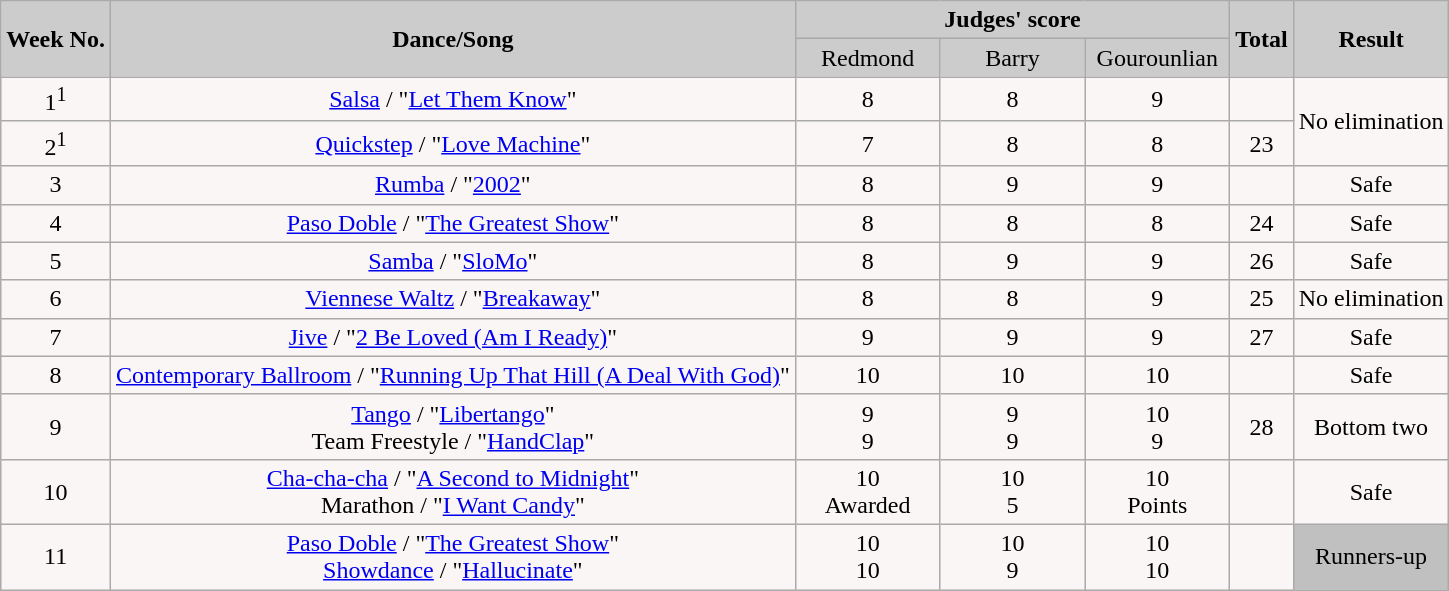<table class="wikitable collapsible">
<tr>
<th rowspan="2" style="background:#ccc; text-align:Center;"><strong>Week No.</strong></th>
<th rowspan="2" style="background:#ccc; text-align:Center;"><strong>Dance/Song</strong></th>
<th colspan="3" style="background:#ccc; text-align:Center;"><strong>Judges' score</strong></th>
<th rowspan="2" style="background:#ccc; text-align:Center;"><strong>Total</strong></th>
<th rowspan="2" style="background:#ccc; text-align:Center;"><strong>Result</strong></th>
</tr>
<tr style="text-align:center; background:#ccc;">
<td style="width:10%; ">Redmond</td>
<td style="width:10%; ">Barry</td>
<td style="width:10%; ">Gourounlian</td>
</tr>
<tr style="text-align:center; background:#faf6f6;">
<td>1<sup>1</sup></td>
<td><a href='#'>Salsa</a> / "<a href='#'>Let Them Know</a>"</td>
<td>8</td>
<td>8</td>
<td>9</td>
<td></td>
<td rowspan="2">No elimination</td>
</tr>
<tr style="text-align:center; background:#faf6f6;">
<td>2<sup>1</sup></td>
<td><a href='#'>Quickstep</a> / "<a href='#'>Love Machine</a>"</td>
<td>7</td>
<td>8</td>
<td>8</td>
<td>23</td>
</tr>
<tr style="text-align:center; background:#faf6f6;">
<td>3</td>
<td><a href='#'>Rumba</a> / "<a href='#'>2002</a>"</td>
<td>8</td>
<td>9</td>
<td>9</td>
<td></td>
<td>Safe</td>
</tr>
<tr style="text-align:center; background:#faf6f6;">
<td>4</td>
<td><a href='#'>Paso Doble</a> / "<a href='#'>The Greatest Show</a>"</td>
<td>8</td>
<td>8</td>
<td>8</td>
<td>24</td>
<td>Safe</td>
</tr>
<tr style="text-align:center; background:#faf6f6;">
<td>5</td>
<td><a href='#'>Samba</a> / "<a href='#'>SloMo</a>"</td>
<td>8</td>
<td>9</td>
<td>9</td>
<td>26</td>
<td>Safe</td>
</tr>
<tr style="text-align:center; background:#faf6f6;">
<td>6</td>
<td><a href='#'>Viennese Waltz</a> / "<a href='#'>Breakaway</a>"</td>
<td>8</td>
<td>8</td>
<td>9</td>
<td>25</td>
<td>No elimination</td>
</tr>
<tr style="text-align:center; background:#faf6f6;">
<td>7</td>
<td><a href='#'>Jive</a> / "<a href='#'>2 Be Loved (Am I Ready)</a>"</td>
<td>9</td>
<td>9</td>
<td>9</td>
<td>27</td>
<td>Safe</td>
</tr>
<tr style="text-align:center; background:#faf6f6;">
<td>8</td>
<td><a href='#'>Contemporary Ballroom</a> / "<a href='#'>Running Up That Hill (A Deal With God)</a>"</td>
<td>10</td>
<td>10</td>
<td>10</td>
<td></td>
<td>Safe</td>
</tr>
<tr style="text-align:center; background:#faf6f6;">
<td>9</td>
<td><a href='#'>Tango</a> / "<a href='#'>Libertango</a>"<br>Team Freestyle / "<a href='#'>HandClap</a>"</td>
<td>9<br>9</td>
<td>9<br>9</td>
<td>10<br>9</td>
<td>28<br></td>
<td>Bottom two</td>
</tr>
<tr style="text-align:center; background:#faf6f6;">
<td>10</td>
<td><a href='#'>Cha-cha-cha</a> / "<a href='#'>A Second to Midnight</a>"<br>Marathon / "<a href='#'>I Want Candy</a>"</td>
<td>10<br>Awarded</td>
<td>10<br>5</td>
<td>10<br>Points</td>
<td><br></td>
<td>Safe</td>
</tr>
<tr style="text-align:center; background:#faf6f6;">
<td>11</td>
<td><a href='#'>Paso Doble</a> / "<a href='#'>The Greatest Show</a>"<br><a href='#'>Showdance</a> / "<a href='#'>Hallucinate</a>"</td>
<td>10<br>10</td>
<td>10<br>9</td>
<td>10<br>10</td>
<td><br></td>
<td style="background:Silver;">Runners-up</td>
</tr>
</table>
